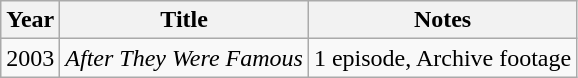<table class="wikitable sortable">
<tr>
<th>Year</th>
<th>Title</th>
<th>Notes</th>
</tr>
<tr>
<td>2003</td>
<td><em>After They Were Famous</em></td>
<td>1 episode, Archive footage</td>
</tr>
</table>
